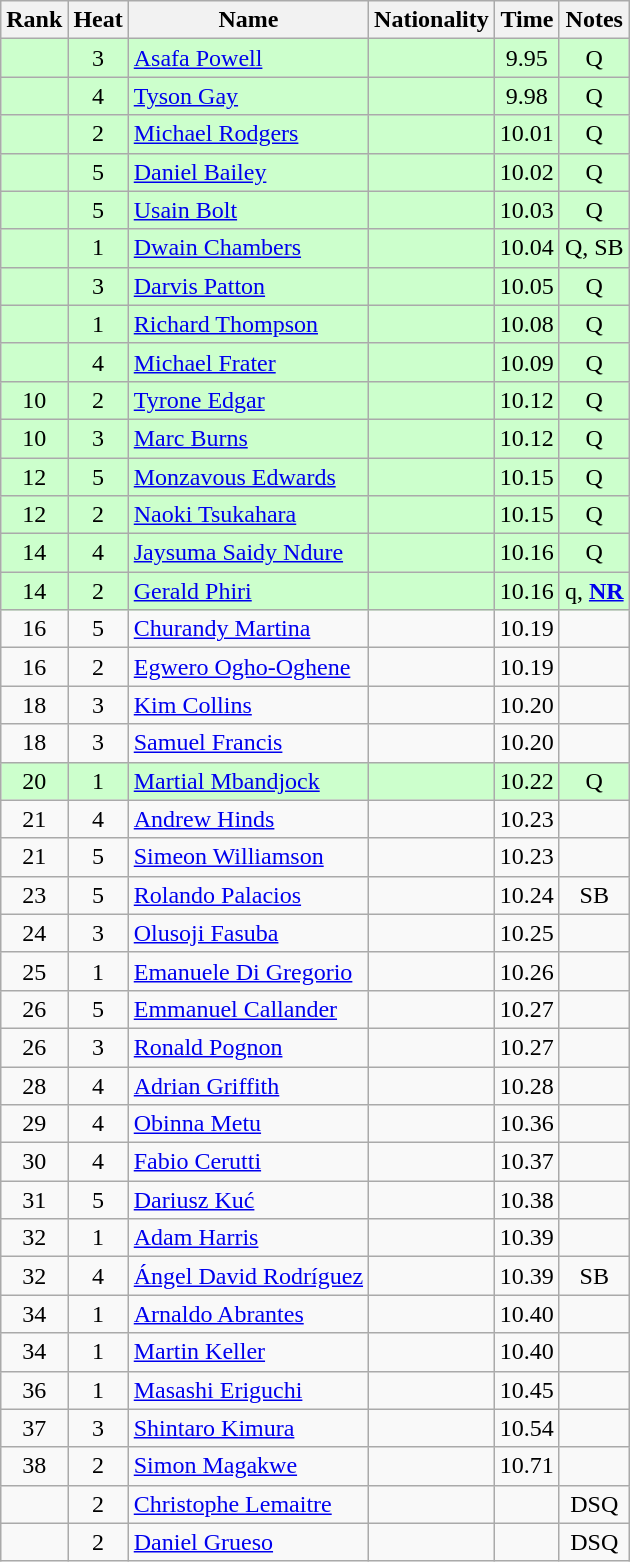<table class="wikitable sortable" style="text-align:center">
<tr>
<th>Rank</th>
<th>Heat</th>
<th>Name</th>
<th>Nationality</th>
<th>Time</th>
<th>Notes</th>
</tr>
<tr bgcolor=ccffcc>
<td></td>
<td>3</td>
<td align=left><a href='#'>Asafa Powell</a></td>
<td align=left></td>
<td>9.95</td>
<td>Q</td>
</tr>
<tr bgcolor=ccffcc>
<td></td>
<td>4</td>
<td align=left><a href='#'>Tyson Gay</a></td>
<td align=left></td>
<td>9.98</td>
<td>Q</td>
</tr>
<tr bgcolor=ccffcc>
<td></td>
<td>2</td>
<td align=left><a href='#'>Michael Rodgers</a></td>
<td align=left></td>
<td>10.01</td>
<td>Q</td>
</tr>
<tr bgcolor=ccffcc>
<td></td>
<td>5</td>
<td align=left><a href='#'>Daniel Bailey</a></td>
<td align=left></td>
<td>10.02</td>
<td>Q</td>
</tr>
<tr bgcolor=ccffcc>
<td></td>
<td>5</td>
<td align=left><a href='#'>Usain Bolt</a></td>
<td align=left></td>
<td>10.03</td>
<td>Q</td>
</tr>
<tr bgcolor=ccffcc>
<td></td>
<td>1</td>
<td align=left><a href='#'>Dwain Chambers</a></td>
<td align=left></td>
<td>10.04</td>
<td>Q, SB</td>
</tr>
<tr bgcolor=ccffcc>
<td></td>
<td>3</td>
<td align=left><a href='#'>Darvis Patton</a></td>
<td align=left></td>
<td>10.05</td>
<td>Q</td>
</tr>
<tr bgcolor=ccffcc>
<td></td>
<td>1</td>
<td align=left><a href='#'>Richard Thompson</a></td>
<td align=left></td>
<td>10.08</td>
<td>Q</td>
</tr>
<tr bgcolor=ccffcc>
<td></td>
<td>4</td>
<td align=left><a href='#'>Michael Frater</a></td>
<td align=left></td>
<td>10.09</td>
<td>Q</td>
</tr>
<tr bgcolor=ccffcc>
<td>10</td>
<td>2</td>
<td align=left><a href='#'>Tyrone Edgar</a></td>
<td align=left></td>
<td>10.12</td>
<td>Q</td>
</tr>
<tr bgcolor=ccffcc>
<td>10</td>
<td>3</td>
<td align=left><a href='#'>Marc Burns</a></td>
<td align=left></td>
<td>10.12</td>
<td>Q</td>
</tr>
<tr bgcolor=ccffcc>
<td>12</td>
<td>5</td>
<td align=left><a href='#'>Monzavous Edwards</a></td>
<td align=left></td>
<td>10.15</td>
<td>Q</td>
</tr>
<tr bgcolor=ccffcc>
<td>12</td>
<td>2</td>
<td align=left><a href='#'>Naoki Tsukahara</a></td>
<td align=left></td>
<td>10.15</td>
<td>Q</td>
</tr>
<tr bgcolor=ccffcc>
<td>14</td>
<td>4</td>
<td align=left><a href='#'>Jaysuma Saidy Ndure</a></td>
<td align=left></td>
<td>10.16</td>
<td>Q</td>
</tr>
<tr bgcolor=ccffcc>
<td>14</td>
<td>2</td>
<td align=left><a href='#'>Gerald Phiri</a></td>
<td align=left></td>
<td>10.16</td>
<td>q, <strong><a href='#'>NR</a></strong></td>
</tr>
<tr>
<td>16</td>
<td>5</td>
<td align=left><a href='#'>Churandy Martina</a></td>
<td align=left></td>
<td>10.19</td>
<td></td>
</tr>
<tr>
<td>16</td>
<td>2</td>
<td align=left><a href='#'>Egwero Ogho-Oghene</a></td>
<td align=left></td>
<td>10.19</td>
<td></td>
</tr>
<tr>
<td>18</td>
<td>3</td>
<td align=left><a href='#'>Kim Collins</a></td>
<td align=left></td>
<td>10.20</td>
<td></td>
</tr>
<tr>
<td>18</td>
<td>3</td>
<td align=left><a href='#'>Samuel Francis</a></td>
<td align=left></td>
<td>10.20</td>
<td></td>
</tr>
<tr bgcolor=ccffcc>
<td>20</td>
<td>1</td>
<td align=left><a href='#'>Martial Mbandjock</a></td>
<td align=left></td>
<td>10.22</td>
<td>Q</td>
</tr>
<tr>
<td>21</td>
<td>4</td>
<td align=left><a href='#'>Andrew Hinds</a></td>
<td align=left></td>
<td>10.23</td>
<td></td>
</tr>
<tr>
<td>21</td>
<td>5</td>
<td align=left><a href='#'>Simeon Williamson</a></td>
<td align=left></td>
<td>10.23</td>
<td></td>
</tr>
<tr>
<td>23</td>
<td>5</td>
<td align=left><a href='#'>Rolando Palacios</a></td>
<td align=left></td>
<td>10.24</td>
<td>SB</td>
</tr>
<tr>
<td>24</td>
<td>3</td>
<td align=left><a href='#'>Olusoji Fasuba</a></td>
<td align=left></td>
<td>10.25</td>
<td></td>
</tr>
<tr>
<td>25</td>
<td>1</td>
<td align=left><a href='#'>Emanuele Di Gregorio</a></td>
<td align=left></td>
<td>10.26</td>
<td></td>
</tr>
<tr>
<td>26</td>
<td>5</td>
<td align=left><a href='#'>Emmanuel Callander</a></td>
<td align=left></td>
<td>10.27</td>
<td></td>
</tr>
<tr>
<td>26</td>
<td>3</td>
<td align=left><a href='#'>Ronald Pognon</a></td>
<td align=left></td>
<td>10.27</td>
<td></td>
</tr>
<tr>
<td>28</td>
<td>4</td>
<td align=left><a href='#'>Adrian Griffith</a></td>
<td align=left></td>
<td>10.28</td>
<td></td>
</tr>
<tr>
<td>29</td>
<td>4</td>
<td align=left><a href='#'>Obinna Metu</a></td>
<td align=left></td>
<td>10.36</td>
<td></td>
</tr>
<tr>
<td>30</td>
<td>4</td>
<td align=left><a href='#'>Fabio Cerutti</a></td>
<td align=left></td>
<td>10.37</td>
<td></td>
</tr>
<tr>
<td>31</td>
<td>5</td>
<td align=left><a href='#'>Dariusz Kuć</a></td>
<td align=left></td>
<td>10.38</td>
<td></td>
</tr>
<tr>
<td>32</td>
<td>1</td>
<td align=left><a href='#'>Adam Harris</a></td>
<td align=left></td>
<td>10.39</td>
<td></td>
</tr>
<tr>
<td>32</td>
<td>4</td>
<td align=left><a href='#'>Ángel David Rodríguez</a></td>
<td align=left></td>
<td>10.39</td>
<td>SB</td>
</tr>
<tr>
<td>34</td>
<td>1</td>
<td align=left><a href='#'>Arnaldo Abrantes</a></td>
<td align=left></td>
<td>10.40</td>
<td></td>
</tr>
<tr>
<td>34</td>
<td>1</td>
<td align=left><a href='#'>Martin Keller</a></td>
<td align=left></td>
<td>10.40</td>
<td></td>
</tr>
<tr>
<td>36</td>
<td>1</td>
<td align=left><a href='#'>Masashi Eriguchi</a></td>
<td align=left></td>
<td>10.45</td>
<td></td>
</tr>
<tr>
<td>37</td>
<td>3</td>
<td align=left><a href='#'>Shintaro Kimura</a></td>
<td align=left></td>
<td>10.54</td>
<td></td>
</tr>
<tr>
<td>38</td>
<td>2</td>
<td align=left><a href='#'>Simon Magakwe</a></td>
<td align=left></td>
<td>10.71</td>
<td></td>
</tr>
<tr>
<td></td>
<td>2</td>
<td align=left><a href='#'>Christophe Lemaitre</a></td>
<td align=left></td>
<td></td>
<td>DSQ</td>
</tr>
<tr>
<td></td>
<td>2</td>
<td align=left><a href='#'>Daniel Grueso</a></td>
<td align=left></td>
<td></td>
<td>DSQ</td>
</tr>
</table>
